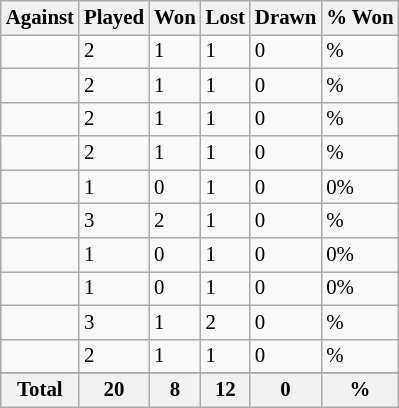<table class="sortable wikitable" style="font-size: 87%;">
<tr>
<th>Against</th>
<th>Played</th>
<th>Won</th>
<th>Lost</th>
<th>Drawn</th>
<th>% Won</th>
</tr>
<tr>
<td align="left"></td>
<td>2</td>
<td>1</td>
<td>1</td>
<td>0</td>
<td>%</td>
</tr>
<tr>
<td align="left"></td>
<td>2</td>
<td>1</td>
<td>1</td>
<td>0</td>
<td>%</td>
</tr>
<tr>
<td align="left"></td>
<td>2</td>
<td>1</td>
<td>1</td>
<td>0</td>
<td>%</td>
</tr>
<tr>
<td align="left"></td>
<td>2</td>
<td>1</td>
<td>1</td>
<td>0</td>
<td>%</td>
</tr>
<tr>
<td align="left"></td>
<td>1</td>
<td>0</td>
<td>1</td>
<td>0</td>
<td>0%</td>
</tr>
<tr>
<td align="left"></td>
<td>3</td>
<td>2</td>
<td>1</td>
<td>0</td>
<td>%</td>
</tr>
<tr>
<td align="left"></td>
<td>1</td>
<td>0</td>
<td>1</td>
<td>0</td>
<td>0%</td>
</tr>
<tr>
<td align="left"></td>
<td>1</td>
<td>0</td>
<td>1</td>
<td>0</td>
<td>0%</td>
</tr>
<tr>
<td align="left"></td>
<td>3</td>
<td>1</td>
<td>2</td>
<td>0</td>
<td>%</td>
</tr>
<tr>
<td align="left"></td>
<td>2</td>
<td>1</td>
<td>1</td>
<td>0</td>
<td>%</td>
</tr>
<tr>
</tr>
<tr align="left" | >
<th>Total</th>
<th>20</th>
<th>8</th>
<th>12</th>
<th>0</th>
<th>%</th>
</tr>
</table>
